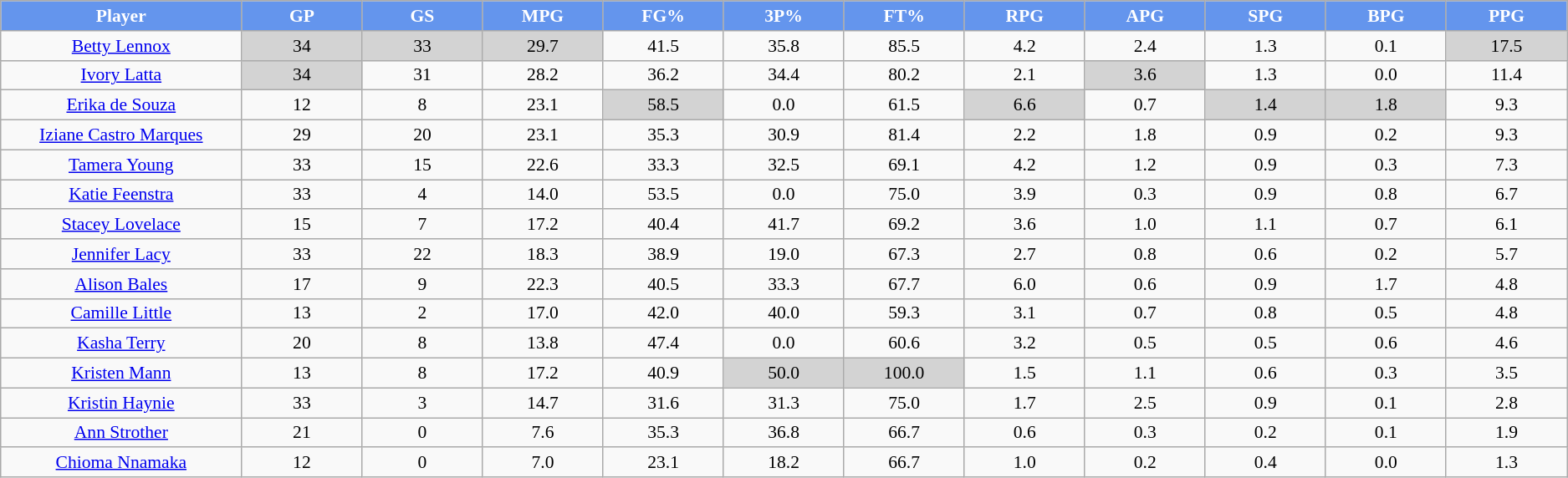<table class="wikitable sortable" style="font-size:90%; text-align:center;">
<tr>
<th style="background:#6495ED;color:white" width="10%">Player</th>
<th style="background:#6495ED;color:white" width="5%">GP</th>
<th style="background:#6495ED;color:white" width="5%">GS</th>
<th style="background:#6495ED;color:white" width="5%">MPG</th>
<th style="background:#6495ED;color:white" width="5%">FG%</th>
<th style="background:#6495ED;color:white" width="5%">3P%</th>
<th style="background:#6495ED;color:white" width="5%">FT%</th>
<th style="background:#6495ED;color:white" width="5%">RPG</th>
<th style="background:#6495ED;color:white" width="5%">APG</th>
<th style="background:#6495ED;color:white" width="5%">SPG</th>
<th style="background:#6495ED;color:white" width="5%">BPG</th>
<th style="background:#6495ED;color:white" width="5%">PPG</th>
</tr>
<tr>
<td><a href='#'>Betty Lennox</a></td>
<td style="background:#D3D3D3;">34</td>
<td style="background:#D3D3D3;">33</td>
<td style="background:#D3D3D3;">29.7</td>
<td>41.5</td>
<td>35.8</td>
<td>85.5</td>
<td>4.2</td>
<td>2.4</td>
<td>1.3</td>
<td>0.1</td>
<td style="background:#D3D3D3;">17.5</td>
</tr>
<tr>
<td><a href='#'>Ivory Latta</a></td>
<td style="background:#D3D3D3;">34</td>
<td>31</td>
<td>28.2</td>
<td>36.2</td>
<td>34.4</td>
<td>80.2</td>
<td>2.1</td>
<td style="background:#D3D3D3;">3.6</td>
<td>1.3</td>
<td>0.0</td>
<td>11.4</td>
</tr>
<tr>
<td><a href='#'>Erika de Souza</a></td>
<td>12</td>
<td>8</td>
<td>23.1</td>
<td style="background:#D3D3D3;">58.5</td>
<td>0.0</td>
<td>61.5</td>
<td style="background:#D3D3D3;">6.6</td>
<td>0.7</td>
<td style="background:#D3D3D3;">1.4</td>
<td style="background:#D3D3D3;">1.8</td>
<td>9.3</td>
</tr>
<tr>
<td><a href='#'>Iziane Castro Marques</a></td>
<td>29</td>
<td>20</td>
<td>23.1</td>
<td>35.3</td>
<td>30.9</td>
<td>81.4</td>
<td>2.2</td>
<td>1.8</td>
<td>0.9</td>
<td>0.2</td>
<td>9.3</td>
</tr>
<tr>
<td><a href='#'>Tamera Young</a></td>
<td>33</td>
<td>15</td>
<td>22.6</td>
<td>33.3</td>
<td>32.5</td>
<td>69.1</td>
<td>4.2</td>
<td>1.2</td>
<td>0.9</td>
<td>0.3</td>
<td>7.3</td>
</tr>
<tr>
<td><a href='#'>Katie Feenstra</a></td>
<td>33</td>
<td>4</td>
<td>14.0</td>
<td>53.5</td>
<td>0.0</td>
<td>75.0</td>
<td>3.9</td>
<td>0.3</td>
<td>0.9</td>
<td>0.8</td>
<td>6.7</td>
</tr>
<tr>
<td><a href='#'>Stacey Lovelace</a></td>
<td>15</td>
<td>7</td>
<td>17.2</td>
<td>40.4</td>
<td>41.7</td>
<td>69.2</td>
<td>3.6</td>
<td>1.0</td>
<td>1.1</td>
<td>0.7</td>
<td>6.1</td>
</tr>
<tr>
<td><a href='#'>Jennifer Lacy</a></td>
<td>33</td>
<td>22</td>
<td>18.3</td>
<td>38.9</td>
<td>19.0</td>
<td>67.3</td>
<td>2.7</td>
<td>0.8</td>
<td>0.6</td>
<td>0.2</td>
<td>5.7</td>
</tr>
<tr>
<td><a href='#'>Alison Bales</a></td>
<td>17</td>
<td>9</td>
<td>22.3</td>
<td>40.5</td>
<td>33.3</td>
<td>67.7</td>
<td>6.0</td>
<td>0.6</td>
<td>0.9</td>
<td>1.7</td>
<td>4.8</td>
</tr>
<tr>
<td><a href='#'>Camille Little</a></td>
<td>13</td>
<td>2</td>
<td>17.0</td>
<td>42.0</td>
<td>40.0</td>
<td>59.3</td>
<td>3.1</td>
<td>0.7</td>
<td>0.8</td>
<td>0.5</td>
<td>4.8</td>
</tr>
<tr>
<td><a href='#'>Kasha Terry</a></td>
<td>20</td>
<td>8</td>
<td>13.8</td>
<td>47.4</td>
<td>0.0</td>
<td>60.6</td>
<td>3.2</td>
<td>0.5</td>
<td>0.5</td>
<td>0.6</td>
<td>4.6</td>
</tr>
<tr>
<td><a href='#'>Kristen Mann</a></td>
<td>13</td>
<td>8</td>
<td>17.2</td>
<td>40.9</td>
<td style="background:#D3D3D3;">50.0</td>
<td style="background:#D3D3D3;">100.0</td>
<td>1.5</td>
<td>1.1</td>
<td>0.6</td>
<td>0.3</td>
<td>3.5</td>
</tr>
<tr>
<td><a href='#'>Kristin Haynie</a></td>
<td>33</td>
<td>3</td>
<td>14.7</td>
<td>31.6</td>
<td>31.3</td>
<td>75.0</td>
<td>1.7</td>
<td>2.5</td>
<td>0.9</td>
<td>0.1</td>
<td>2.8</td>
</tr>
<tr>
<td><a href='#'>Ann Strother</a></td>
<td>21</td>
<td>0</td>
<td>7.6</td>
<td>35.3</td>
<td>36.8</td>
<td>66.7</td>
<td>0.6</td>
<td>0.3</td>
<td>0.2</td>
<td>0.1</td>
<td>1.9</td>
</tr>
<tr>
<td><a href='#'>Chioma Nnamaka</a></td>
<td>12</td>
<td>0</td>
<td>7.0</td>
<td>23.1</td>
<td>18.2</td>
<td>66.7</td>
<td>1.0</td>
<td>0.2</td>
<td>0.4</td>
<td>0.0</td>
<td>1.3</td>
</tr>
</table>
